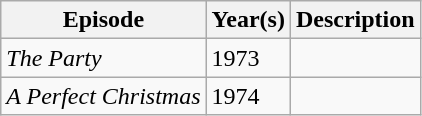<table class="wikitable sortable">
<tr>
<th>Episode</th>
<th>Year(s)</th>
<th>Description</th>
</tr>
<tr>
<td><em>The Party</em></td>
<td>1973</td>
<td></td>
</tr>
<tr>
<td><em>A Perfect Christmas</em></td>
<td>1974</td>
<td></td>
</tr>
</table>
